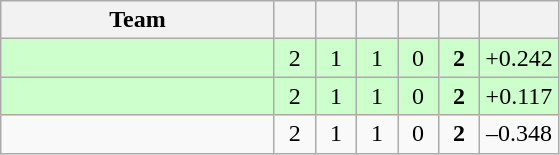<table class="wikitable" style="text-align:center;">
<tr>
<th width=175>Team</th>
<th style="width:20px;"></th>
<th style="width:20px;"></th>
<th style="width:20px;"></th>
<th style="width:20px;"></th>
<th style="width:20px;"></th>
<th style="width:20px;"></th>
</tr>
<tr style="background:#cfc">
<td align=left></td>
<td>2</td>
<td>1</td>
<td>1</td>
<td>0</td>
<td><strong>2</strong></td>
<td>+0.242</td>
</tr>
<tr style="background:#cfc">
<td align=left></td>
<td>2</td>
<td>1</td>
<td>1</td>
<td>0</td>
<td><strong>2</strong></td>
<td>+0.117</td>
</tr>
<tr>
<td align=left></td>
<td>2</td>
<td>1</td>
<td>1</td>
<td>0</td>
<td><strong>2</strong></td>
<td>–0.348</td>
</tr>
</table>
